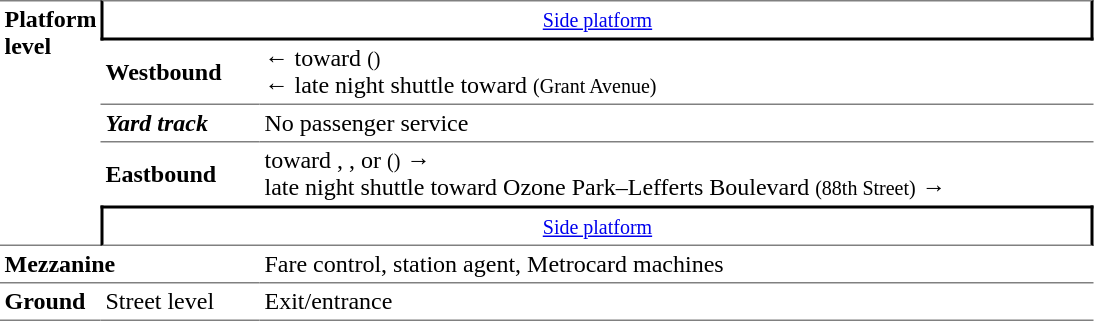<table table border=0 cellspacing=0 cellpadding=3>
<tr>
<td style="border-top:solid 1px gray;border-bottom:solid 1px gray;" rowspan=5 valign=top><strong>Platform level</strong></td>
<td style="border-top:solid 1px gray;border-right:solid 2px black;border-left:solid 2px black;border-bottom:solid 2px black;text-align:center;" colspan=2><small><a href='#'>Side platform</a></small></td>
</tr>
<tr>
<td style="border-bottom:solid 1px gray;"><span><strong>Westbound</strong></span></td>
<td style="border-bottom:solid 1px gray;">←  toward  <small>()</small><br>←  late night shuttle toward  <small>(Grant Avenue)</small></td>
</tr>
<tr>
<td><strong><em>Yard track</em></strong></td>
<td> No passenger service</td>
</tr>
<tr>
<td style="border-top:solid 1px gray;"><span><strong>Eastbound</strong></span></td>
<td style="border-top:solid 1px gray;">  toward , , or  <small>()</small> →<br>  late night shuttle toward Ozone Park–Lefferts Boulevard <small>(88th Street)</small> →</td>
</tr>
<tr>
<td style="border-bottom:solid 1px gray;border-top:solid 2px black;border-right:solid 2px black;border-left:solid 2px black;text-align:center;" colspan=2><small><a href='#'>Side platform</a></small></td>
</tr>
<tr>
<td style="border-bottom:solid 1px gray;" colspan=2><strong>Mezzanine</strong></td>
<td style="border-bottom:solid 1px gray;">Fare control, station agent, Metrocard machines</td>
</tr>
<tr>
<td style="border-bottom:solid 1px gray;" width=50><strong>Ground</strong></td>
<td style="border-bottom:solid 1px gray;" width=100>Street level</td>
<td style="border-bottom:solid 1px gray;" width=550>Exit/entrance</td>
</tr>
</table>
